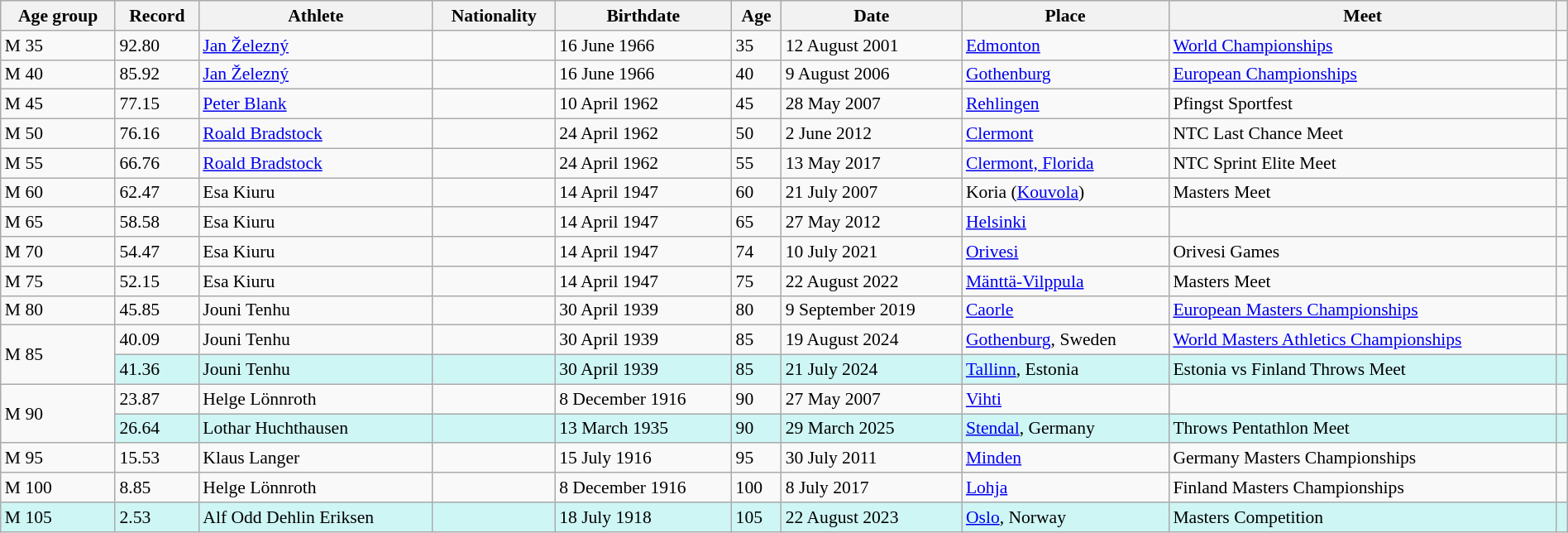<table class="wikitable" style="font-size:90%; width: 100%;">
<tr>
<th>Age group</th>
<th>Record</th>
<th>Athlete</th>
<th>Nationality</th>
<th>Birthdate</th>
<th>Age</th>
<th>Date</th>
<th>Place</th>
<th>Meet</th>
<th></th>
</tr>
<tr>
<td>M 35</td>
<td>92.80</td>
<td><a href='#'>Jan Železný</a></td>
<td></td>
<td>16 June 1966</td>
<td>35</td>
<td>12 August 2001</td>
<td><a href='#'>Edmonton</a> </td>
<td><a href='#'>World Championships</a></td>
<td></td>
</tr>
<tr>
<td>M 40</td>
<td>85.92</td>
<td><a href='#'>Jan Železný</a></td>
<td></td>
<td>16 June 1966</td>
<td>40</td>
<td>9 August 2006</td>
<td><a href='#'>Gothenburg</a> </td>
<td><a href='#'>European Championships</a></td>
<td></td>
</tr>
<tr>
<td>M 45</td>
<td>77.15</td>
<td><a href='#'>Peter Blank</a></td>
<td></td>
<td>10 April 1962</td>
<td>45</td>
<td>28 May 2007</td>
<td><a href='#'>Rehlingen</a> </td>
<td>Pfingst Sportfest</td>
<td></td>
</tr>
<tr>
<td>M 50</td>
<td>76.16</td>
<td><a href='#'>Roald Bradstock</a></td>
<td></td>
<td>24 April 1962</td>
<td>50</td>
<td>2 June 2012</td>
<td><a href='#'>Clermont</a> </td>
<td>NTC Last Chance Meet</td>
<td></td>
</tr>
<tr>
<td>M 55</td>
<td>66.76</td>
<td><a href='#'>Roald Bradstock</a></td>
<td></td>
<td>24 April 1962</td>
<td>55</td>
<td>13 May 2017</td>
<td><a href='#'>Clermont, Florida</a> </td>
<td>NTC Sprint Elite Meet</td>
<td></td>
</tr>
<tr>
<td>M 60</td>
<td>62.47</td>
<td>Esa Kiuru</td>
<td></td>
<td>14 April 1947</td>
<td>60</td>
<td>21 July 2007</td>
<td>Koria (<a href='#'>Kouvola</a>) </td>
<td>Masters Meet</td>
<td></td>
</tr>
<tr>
<td>M 65</td>
<td>58.58</td>
<td>Esa Kiuru</td>
<td></td>
<td>14 April 1947</td>
<td>65</td>
<td>27 May 2012</td>
<td><a href='#'>Helsinki</a> </td>
<td></td>
<td></td>
</tr>
<tr>
<td>M 70</td>
<td>54.47</td>
<td>Esa Kiuru</td>
<td></td>
<td>14 April 1947</td>
<td>74</td>
<td>10 July 2021</td>
<td><a href='#'>Orivesi</a> </td>
<td>Orivesi Games</td>
<td></td>
</tr>
<tr>
<td>M 75</td>
<td>52.15</td>
<td>Esa Kiuru</td>
<td></td>
<td>14 April 1947</td>
<td>75</td>
<td>22 August 2022</td>
<td><a href='#'>Mänttä-Vilppula</a> </td>
<td>Masters Meet</td>
<td></td>
</tr>
<tr>
<td>M 80</td>
<td>45.85</td>
<td>Jouni Tenhu</td>
<td></td>
<td>30 April 1939</td>
<td>80</td>
<td>9 September 2019</td>
<td><a href='#'>Caorle</a> </td>
<td><a href='#'>European Masters Championships</a></td>
<td></td>
</tr>
<tr>
<td rowspan=2>M 85</td>
<td>40.09</td>
<td>Jouni Tenhu</td>
<td></td>
<td>30 April 1939</td>
<td>85</td>
<td>19 August 2024</td>
<td><a href='#'>Gothenburg</a>, Sweden</td>
<td><a href='#'>World Masters Athletics Championships</a></td>
<td></td>
</tr>
<tr style="background:#cef6f5;">
<td>41.36</td>
<td>Jouni Tenhu</td>
<td></td>
<td>30 April 1939</td>
<td>85</td>
<td>21 July 2024</td>
<td><a href='#'>Tallinn</a>, Estonia</td>
<td>Estonia vs Finland Throws Meet</td>
<td></td>
</tr>
<tr>
<td rowspan=2>M 90</td>
<td>23.87</td>
<td>Helge Lönnroth</td>
<td></td>
<td>8 December 1916</td>
<td>90</td>
<td>27 May 2007</td>
<td><a href='#'>Vihti</a> </td>
<td></td>
<td></td>
</tr>
<tr style="background:#cef6f5;">
<td>26.64</td>
<td>Lothar Huchthausen</td>
<td></td>
<td>13 March 1935</td>
<td>90</td>
<td>29 March 2025</td>
<td><a href='#'>Stendal</a>, Germany</td>
<td>Throws Pentathlon Meet</td>
<td></td>
</tr>
<tr>
<td>M 95</td>
<td>15.53</td>
<td>Klaus Langer</td>
<td></td>
<td>15 July 1916</td>
<td>95</td>
<td>30 July 2011</td>
<td><a href='#'>Minden</a> </td>
<td>Germany Masters Championships</td>
<td></td>
</tr>
<tr>
<td>M 100</td>
<td>8.85</td>
<td>Helge Lönnroth</td>
<td></td>
<td>8 December 1916</td>
<td>100</td>
<td>8 July 2017</td>
<td><a href='#'>Lohja</a> </td>
<td>Finland Masters Championships</td>
<td></td>
</tr>
<tr style="background:#cef6f5;">
<td>M 105</td>
<td>2.53</td>
<td>Alf Odd Dehlin Eriksen</td>
<td></td>
<td>18 July 1918</td>
<td>105</td>
<td>22 August 2023</td>
<td><a href='#'>Oslo</a>, Norway</td>
<td>Masters Competition</td>
<td></td>
</tr>
</table>
